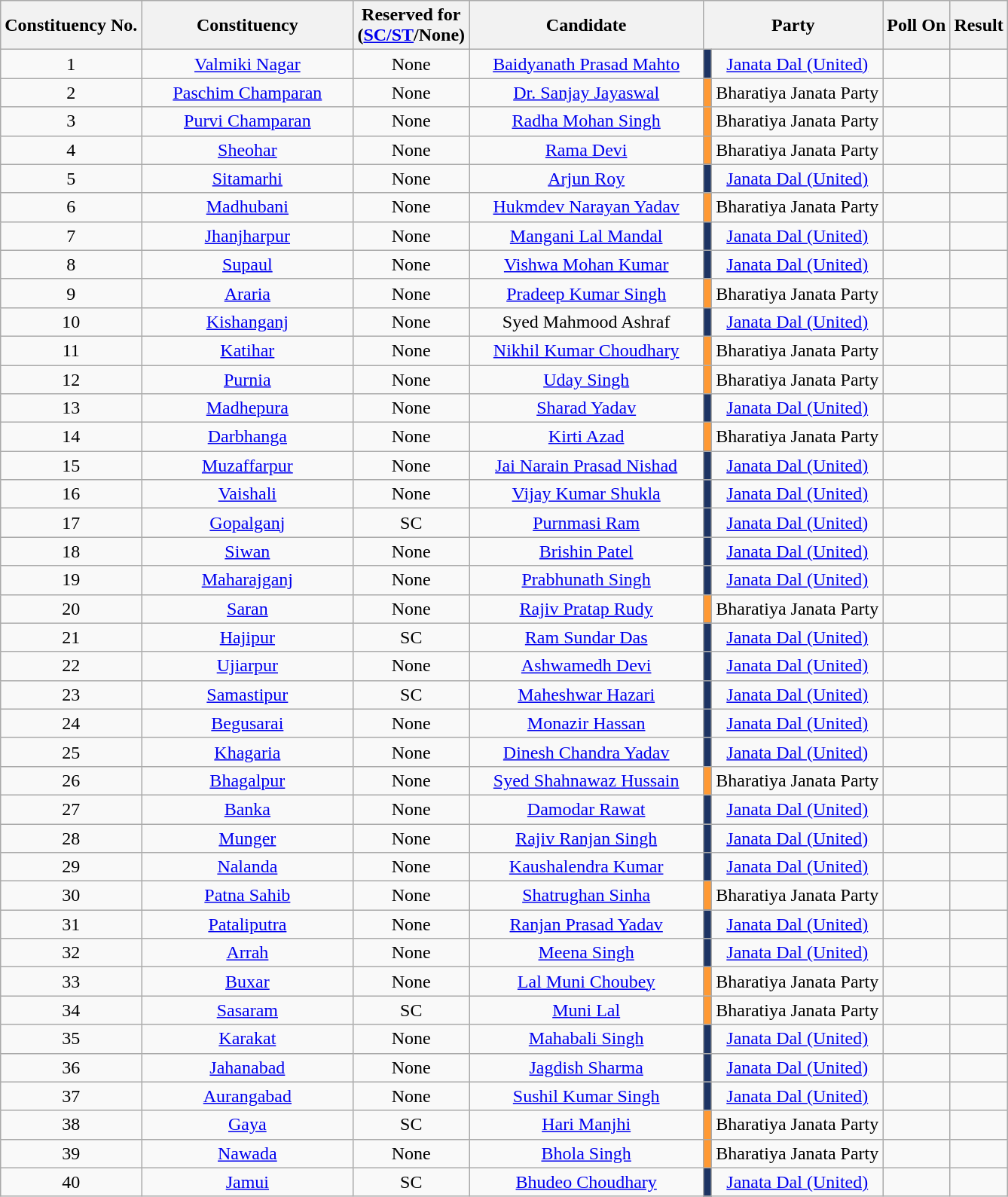<table class="wikitable sortable" style="text-align:center">
<tr>
<th>Constituency No.</th>
<th style="width:180px;">Constituency</th>
<th>Reserved for<br>(<a href='#'>SC/ST</a>/None)</th>
<th style="width:200px;">Candidate</th>
<th colspan="2">Party</th>
<th>Poll On</th>
<th>Result</th>
</tr>
<tr>
<td style="text-align:center;">1</td>
<td><a href='#'>Valmiki Nagar</a></td>
<td>None</td>
<td><a href='#'>Baidyanath Prasad Mahto</a></td>
<td bgcolor=#1D3463></td>
<td><a href='#'>Janata Dal (United)</a></td>
<td></td>
<td></td>
</tr>
<tr>
<td style="text-align:center;">2</td>
<td><a href='#'>Paschim Champaran</a></td>
<td>None</td>
<td><a href='#'>Dr. Sanjay Jayaswal</a></td>
<td bgcolor=#FF9933></td>
<td>Bharatiya Janata Party</td>
<td></td>
<td></td>
</tr>
<tr>
<td style="text-align:center;">3</td>
<td><a href='#'>Purvi Champaran</a></td>
<td>None</td>
<td><a href='#'>Radha Mohan Singh</a></td>
<td bgcolor=#FF9933></td>
<td>Bharatiya Janata Party</td>
<td></td>
<td></td>
</tr>
<tr>
<td style="text-align:center;">4</td>
<td><a href='#'>Sheohar</a></td>
<td>None</td>
<td><a href='#'>Rama Devi</a></td>
<td bgcolor=#FF9933></td>
<td>Bharatiya Janata Party</td>
<td></td>
<td></td>
</tr>
<tr>
<td style="text-align:center;">5</td>
<td><a href='#'>Sitamarhi</a></td>
<td>None</td>
<td><a href='#'>Arjun Roy</a></td>
<td bgcolor=#1D3463></td>
<td><a href='#'>Janata Dal (United)</a></td>
<td></td>
<td></td>
</tr>
<tr>
<td style="text-align:center;">6</td>
<td><a href='#'>Madhubani</a></td>
<td>None</td>
<td><a href='#'>Hukmdev Narayan Yadav</a></td>
<td bgcolor=#FF9933></td>
<td>Bharatiya Janata Party</td>
<td></td>
<td></td>
</tr>
<tr>
<td style="text-align:center;">7</td>
<td><a href='#'>Jhanjharpur</a></td>
<td>None</td>
<td><a href='#'>Mangani Lal Mandal</a></td>
<td bgcolor=#1D3463></td>
<td><a href='#'>Janata Dal (United)</a></td>
<td></td>
<td></td>
</tr>
<tr>
<td style="text-align:center;">8</td>
<td><a href='#'>Supaul</a></td>
<td>None</td>
<td><a href='#'>Vishwa Mohan Kumar</a></td>
<td bgcolor=#1D3463></td>
<td><a href='#'>Janata Dal (United)</a></td>
<td></td>
<td></td>
</tr>
<tr>
<td style="text-align:center;">9</td>
<td><a href='#'>Araria</a></td>
<td>None</td>
<td><a href='#'>Pradeep Kumar Singh</a></td>
<td bgcolor=#FF9933></td>
<td>Bharatiya Janata Party</td>
<td></td>
<td></td>
</tr>
<tr>
<td style="text-align:center;">10</td>
<td><a href='#'>Kishanganj</a></td>
<td>None</td>
<td>Syed Mahmood Ashraf</td>
<td bgcolor=#1D3463></td>
<td><a href='#'>Janata Dal (United)</a></td>
<td></td>
<td></td>
</tr>
<tr>
<td style="text-align:center;">11</td>
<td><a href='#'>Katihar</a></td>
<td>None</td>
<td><a href='#'>Nikhil Kumar Choudhary</a></td>
<td bgcolor=#FF9933></td>
<td>Bharatiya Janata Party</td>
<td></td>
<td></td>
</tr>
<tr>
<td style="text-align:center;">12</td>
<td><a href='#'>Purnia</a></td>
<td>None</td>
<td><a href='#'>Uday Singh</a></td>
<td bgcolor=#FF9933></td>
<td>Bharatiya Janata Party</td>
<td></td>
<td></td>
</tr>
<tr>
<td style="text-align:center;">13</td>
<td><a href='#'>Madhepura</a></td>
<td>None</td>
<td><a href='#'>Sharad Yadav</a></td>
<td bgcolor=#1D3463></td>
<td><a href='#'>Janata Dal (United)</a></td>
<td></td>
<td></td>
</tr>
<tr>
<td style="text-align:center;">14</td>
<td><a href='#'>Darbhanga</a></td>
<td>None</td>
<td><a href='#'>Kirti Azad</a></td>
<td bgcolor=#FF9933></td>
<td>Bharatiya Janata Party</td>
<td></td>
<td></td>
</tr>
<tr>
<td style="text-align:center;">15</td>
<td><a href='#'>Muzaffarpur</a></td>
<td>None</td>
<td><a href='#'>Jai Narain Prasad Nishad</a></td>
<td bgcolor=#1D3463></td>
<td><a href='#'>Janata Dal (United)</a></td>
<td></td>
<td></td>
</tr>
<tr>
<td style="text-align:center;">16</td>
<td><a href='#'>Vaishali</a></td>
<td>None</td>
<td><a href='#'>Vijay Kumar Shukla</a></td>
<td bgcolor=#1D3463></td>
<td><a href='#'>Janata Dal (United)</a></td>
<td></td>
<td></td>
</tr>
<tr>
<td style="text-align:center;">17</td>
<td><a href='#'>Gopalganj</a></td>
<td>SC</td>
<td><a href='#'>Purnmasi Ram</a></td>
<td bgcolor=#1D3463></td>
<td><a href='#'>Janata Dal (United)</a></td>
<td></td>
<td></td>
</tr>
<tr>
<td style="text-align:center;">18</td>
<td><a href='#'>Siwan</a></td>
<td>None</td>
<td><a href='#'>Brishin Patel</a></td>
<td bgcolor=#1D3463></td>
<td><a href='#'>Janata Dal (United)</a></td>
<td></td>
<td></td>
</tr>
<tr>
<td style="text-align:center;">19</td>
<td><a href='#'>Maharajganj</a></td>
<td>None</td>
<td><a href='#'>Prabhunath Singh</a></td>
<td bgcolor=#1D3463></td>
<td><a href='#'>Janata Dal (United)</a></td>
<td></td>
<td></td>
</tr>
<tr>
<td style="text-align:center;">20</td>
<td><a href='#'>Saran</a></td>
<td>None</td>
<td><a href='#'>Rajiv Pratap Rudy</a></td>
<td bgcolor=#FF9933></td>
<td>Bharatiya Janata Party</td>
<td></td>
<td></td>
</tr>
<tr>
<td style="text-align:center;">21</td>
<td><a href='#'>Hajipur</a></td>
<td>SC</td>
<td><a href='#'>Ram Sundar Das</a></td>
<td bgcolor=#1D3463></td>
<td><a href='#'>Janata Dal (United)</a></td>
<td></td>
<td></td>
</tr>
<tr>
<td style="text-align:center;">22</td>
<td><a href='#'>Ujiarpur</a></td>
<td>None</td>
<td><a href='#'>Ashwamedh Devi</a></td>
<td bgcolor=#1D3463></td>
<td><a href='#'>Janata Dal (United)</a></td>
<td></td>
<td></td>
</tr>
<tr>
<td style="text-align:center;">23</td>
<td><a href='#'>Samastipur</a></td>
<td>SC</td>
<td><a href='#'>Maheshwar Hazari</a></td>
<td bgcolor=#1D3463></td>
<td><a href='#'>Janata Dal (United)</a></td>
<td></td>
<td></td>
</tr>
<tr>
<td style="text-align:center;">24</td>
<td><a href='#'>Begusarai</a></td>
<td>None</td>
<td><a href='#'>Monazir Hassan</a></td>
<td bgcolor=#1D3463></td>
<td><a href='#'>Janata Dal (United)</a></td>
<td></td>
<td></td>
</tr>
<tr>
<td style="text-align:center;">25</td>
<td><a href='#'>Khagaria</a></td>
<td>None</td>
<td><a href='#'>Dinesh Chandra Yadav</a></td>
<td bgcolor=#1D3463></td>
<td><a href='#'>Janata Dal (United)</a></td>
<td></td>
<td></td>
</tr>
<tr>
<td style="text-align:center;">26</td>
<td><a href='#'>Bhagalpur</a></td>
<td>None</td>
<td><a href='#'>Syed Shahnawaz Hussain</a></td>
<td bgcolor=#FF9933></td>
<td>Bharatiya Janata Party</td>
<td></td>
<td></td>
</tr>
<tr>
<td style="text-align:center;">27</td>
<td><a href='#'>Banka</a></td>
<td>None</td>
<td><a href='#'>Damodar Rawat</a></td>
<td bgcolor=#1D3463></td>
<td><a href='#'>Janata Dal (United)</a></td>
<td></td>
<td></td>
</tr>
<tr>
<td style="text-align:center;">28</td>
<td><a href='#'>Munger</a></td>
<td>None</td>
<td><a href='#'>Rajiv Ranjan Singh</a></td>
<td bgcolor=#1D3463></td>
<td><a href='#'>Janata Dal (United)</a></td>
<td></td>
<td></td>
</tr>
<tr>
<td style="text-align:center;">29</td>
<td><a href='#'>Nalanda</a></td>
<td>None</td>
<td><a href='#'>Kaushalendra Kumar</a></td>
<td bgcolor=#1D3463></td>
<td><a href='#'>Janata Dal (United)</a></td>
<td></td>
<td></td>
</tr>
<tr>
<td style="text-align:center;">30</td>
<td><a href='#'>Patna Sahib</a></td>
<td>None</td>
<td><a href='#'>Shatrughan Sinha</a></td>
<td bgcolor=#FF9933></td>
<td>Bharatiya Janata Party</td>
<td></td>
<td></td>
</tr>
<tr>
<td style="text-align:center;">31</td>
<td><a href='#'>Pataliputra</a></td>
<td>None</td>
<td><a href='#'>Ranjan Prasad Yadav</a></td>
<td bgcolor=#1D3463></td>
<td><a href='#'>Janata Dal (United)</a></td>
<td></td>
<td></td>
</tr>
<tr>
<td style="text-align:center;">32</td>
<td><a href='#'>Arrah</a></td>
<td>None</td>
<td><a href='#'>Meena Singh</a></td>
<td bgcolor=#1D3463></td>
<td><a href='#'>Janata Dal (United)</a></td>
<td></td>
<td></td>
</tr>
<tr>
<td style="text-align:center;">33</td>
<td><a href='#'>Buxar</a></td>
<td>None</td>
<td><a href='#'>Lal Muni Choubey</a></td>
<td bgcolor=#FF9933></td>
<td>Bharatiya Janata Party</td>
<td></td>
<td></td>
</tr>
<tr>
<td style="text-align:center;">34</td>
<td><a href='#'>Sasaram</a></td>
<td>SC</td>
<td><a href='#'>Muni Lal</a></td>
<td bgcolor=#FF9933></td>
<td>Bharatiya Janata Party</td>
<td></td>
<td></td>
</tr>
<tr>
<td style="text-align:center;">35</td>
<td><a href='#'>Karakat</a></td>
<td>None</td>
<td><a href='#'>Mahabali Singh</a></td>
<td bgcolor=#1D3463></td>
<td><a href='#'>Janata Dal (United)</a></td>
<td></td>
<td></td>
</tr>
<tr>
<td style="text-align:center;">36</td>
<td><a href='#'>Jahanabad</a></td>
<td>None</td>
<td><a href='#'>Jagdish Sharma</a></td>
<td bgcolor=#1D3463></td>
<td><a href='#'>Janata Dal (United)</a></td>
<td></td>
<td></td>
</tr>
<tr>
<td style="text-align:center;">37</td>
<td><a href='#'>Aurangabad</a></td>
<td>None</td>
<td><a href='#'>Sushil Kumar Singh</a></td>
<td bgcolor=#1D3463></td>
<td><a href='#'>Janata Dal (United)</a></td>
<td></td>
<td></td>
</tr>
<tr>
<td style="text-align:center;">38</td>
<td><a href='#'>Gaya</a></td>
<td>SC</td>
<td><a href='#'>Hari Manjhi</a></td>
<td bgcolor=#FF9933></td>
<td>Bharatiya Janata Party</td>
<td></td>
<td></td>
</tr>
<tr>
<td style="text-align:center;">39</td>
<td><a href='#'>Nawada</a></td>
<td>None</td>
<td><a href='#'>Bhola Singh</a></td>
<td bgcolor=#FF9933></td>
<td>Bharatiya Janata Party</td>
<td></td>
<td></td>
</tr>
<tr>
<td style="text-align:center;">40</td>
<td><a href='#'>Jamui</a></td>
<td>SC</td>
<td><a href='#'>Bhudeo Choudhary</a></td>
<td bgcolor=#1D3463></td>
<td><a href='#'>Janata Dal (United)</a></td>
<td></td>
<td></td>
</tr>
</table>
